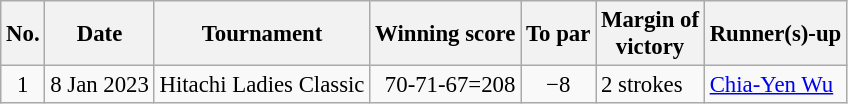<table class="wikitable" style="font-size:95%;">
<tr>
<th>No.</th>
<th>Date</th>
<th>Tournament</th>
<th>Winning score</th>
<th>To par</th>
<th>Margin of<br>victory</th>
<th>Runner(s)-up</th>
</tr>
<tr>
<td align=center>1</td>
<td align=right>8 Jan 2023</td>
<td>Hitachi Ladies Classic</td>
<td align=right>70-71-67=208</td>
<td align=center>−8</td>
<td>2 strokes</td>
<td> <a href='#'>Chia-Yen Wu</a></td>
</tr>
</table>
